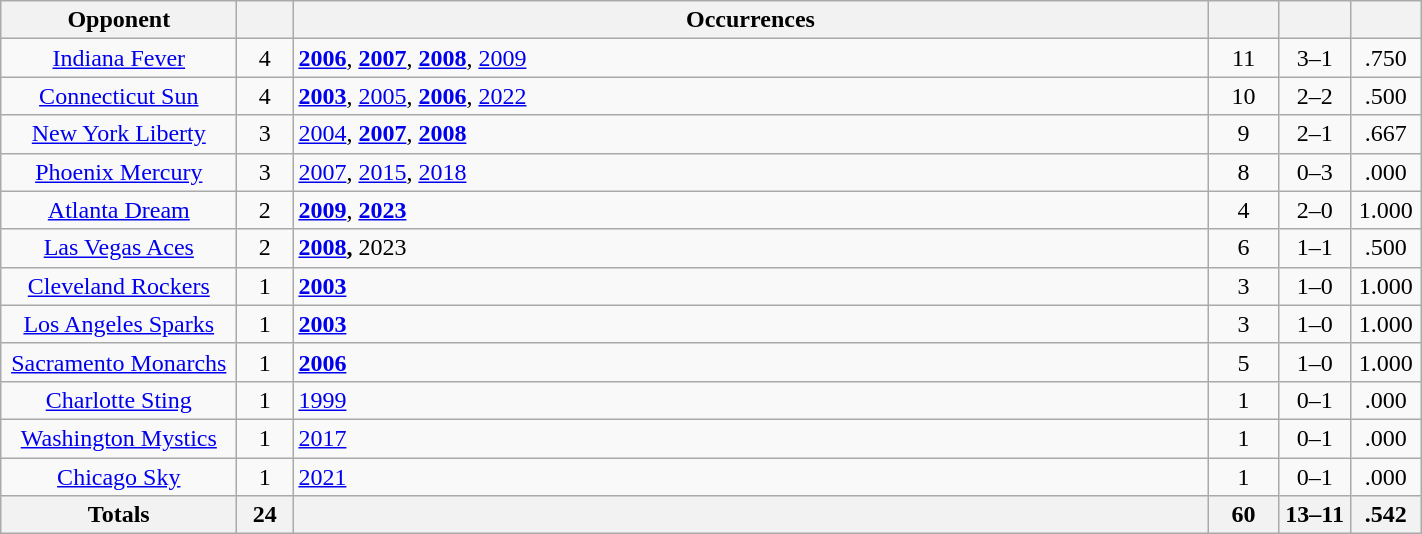<table class="wikitable sortable" style="text-align: center; width: 75%;">
<tr>
<th width="150">Opponent</th>
<th width="30"></th>
<th>Occurrences</th>
<th width="40"></th>
<th width="40"></th>
<th width="40"></th>
</tr>
<tr>
<td><a href='#'>Indiana Fever</a></td>
<td>4</td>
<td align=left><strong><a href='#'>2006</a></strong>, <strong><a href='#'>2007</a></strong>, <strong><a href='#'>2008</a></strong>, <a href='#'>2009</a></td>
<td>11</td>
<td>3–1</td>
<td>.750</td>
</tr>
<tr>
<td><a href='#'>Connecticut Sun</a></td>
<td>4</td>
<td align=left><strong><a href='#'>2003</a></strong>, <a href='#'>2005</a>, <strong><a href='#'>2006</a></strong>, <a href='#'>2022</a></td>
<td>10</td>
<td>2–2</td>
<td>.500</td>
</tr>
<tr>
<td><a href='#'>New York Liberty</a></td>
<td>3</td>
<td align=left><a href='#'>2004</a>, <strong><a href='#'>2007</a></strong>, <strong><a href='#'>2008</a></strong></td>
<td>9</td>
<td>2–1</td>
<td>.667</td>
</tr>
<tr>
<td><a href='#'>Phoenix Mercury</a></td>
<td>3</td>
<td align=left><a href='#'>2007</a>, <a href='#'>2015</a>, <a href='#'>2018</a></td>
<td>8</td>
<td>0–3</td>
<td>.000</td>
</tr>
<tr>
<td><a href='#'>Atlanta Dream</a></td>
<td>2</td>
<td align=left><strong><a href='#'>2009</a></strong>, <a href='#'><strong>2023</strong></a></td>
<td>4</td>
<td>2–0</td>
<td>1.000</td>
</tr>
<tr>
<td><a href='#'>Las Vegas Aces</a></td>
<td>2</td>
<td align="left"><strong><a href='#'>2008</a>,</strong> 2023</td>
<td>6</td>
<td>1–1</td>
<td>.500</td>
</tr>
<tr>
<td><a href='#'>Cleveland Rockers</a></td>
<td>1</td>
<td align="left"><strong><a href='#'>2003</a></strong></td>
<td>3</td>
<td>1–0</td>
<td>1.000</td>
</tr>
<tr>
<td><a href='#'>Los Angeles Sparks</a></td>
<td>1</td>
<td align="left"><strong><a href='#'>2003</a></strong></td>
<td>3</td>
<td>1–0</td>
<td>1.000</td>
</tr>
<tr>
<td><a href='#'>Sacramento Monarchs</a></td>
<td>1</td>
<td align=left><strong><a href='#'>2006</a></strong></td>
<td>5</td>
<td>1–0</td>
<td>1.000</td>
</tr>
<tr>
<td><a href='#'>Charlotte Sting</a></td>
<td>1</td>
<td align=left><a href='#'>1999</a></td>
<td>1</td>
<td>0–1</td>
<td>.000</td>
</tr>
<tr>
<td><a href='#'>Washington Mystics</a></td>
<td>1</td>
<td align="left"><a href='#'>2017</a></td>
<td>1</td>
<td>0–1</td>
<td>.000</td>
</tr>
<tr>
<td><a href='#'>Chicago Sky</a></td>
<td>1</td>
<td align=left><a href='#'>2021</a></td>
<td>1</td>
<td>0–1</td>
<td>.000</td>
</tr>
<tr>
<th width="150">Totals</th>
<th width="30">24</th>
<th></th>
<th width="40">60</th>
<th width="40">13–11</th>
<th width="40">.542</th>
</tr>
</table>
